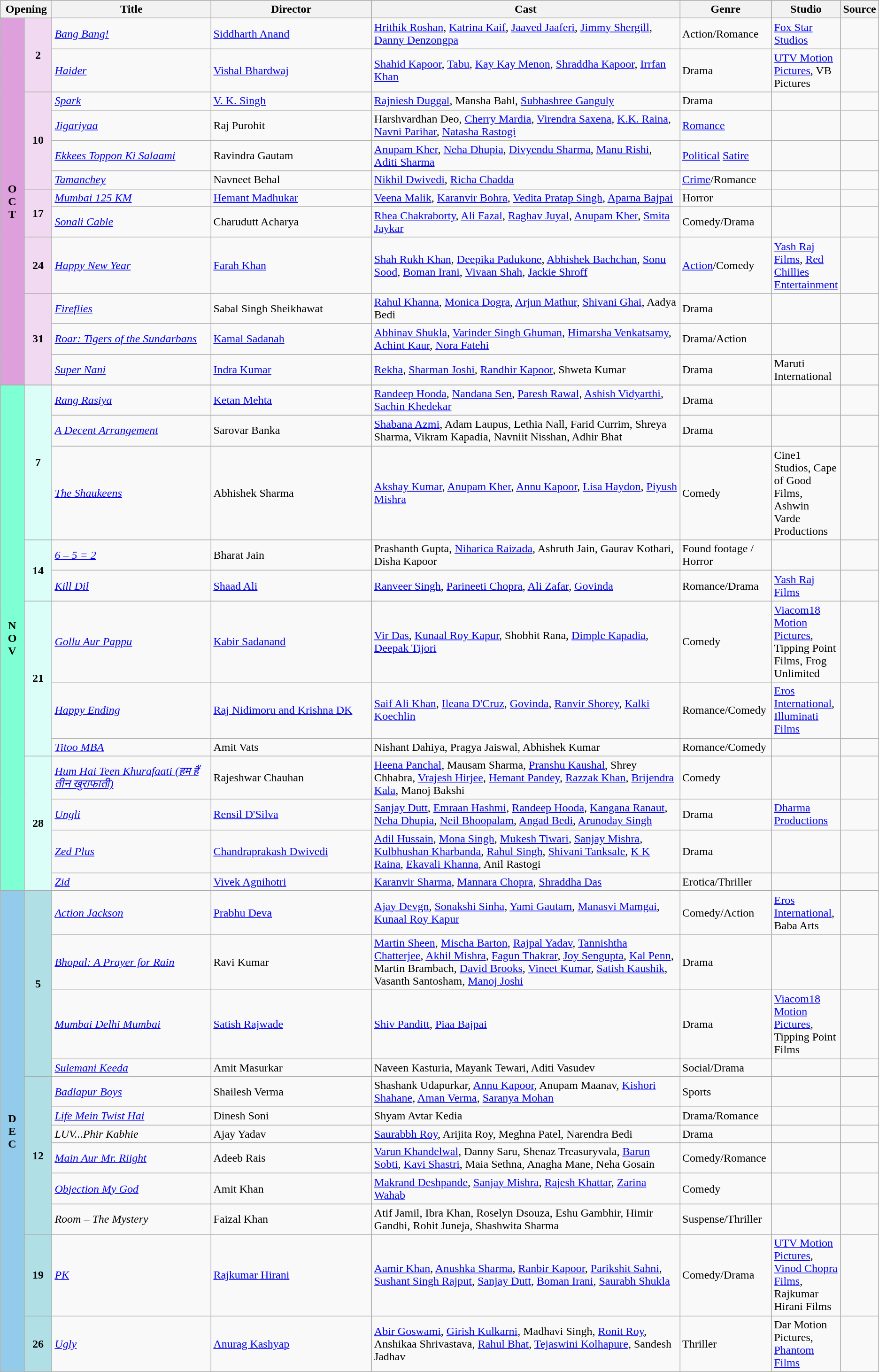<table class="wikitable">
<tr style="background:#b0e0e6; text-align:center;">
<th colspan="2" style="width:6%;"><strong>Opening</strong></th>
<th style="width:20%;"><strong>Title</strong></th>
<th style="width:20%;"><strong>Director</strong></th>
<th style="width:40%;"><strong>Cast</strong></th>
<th style="width:10.5%;"><strong>Genre</strong></th>
<th>Studio</th>
<th>Source</th>
</tr>
<tr October>
<td rowspan="12" style="text-align:center; background:plum; textcolor:#000;"><strong>O<br>C<br>T</strong></td>
<td rowspan="2" style="text-align:center;background:#f1daf1;"><strong>2</strong></td>
<td><em><a href='#'>Bang Bang!</a></em></td>
<td><a href='#'>Siddharth Anand</a></td>
<td><a href='#'>Hrithik Roshan</a>, <a href='#'>Katrina Kaif</a>, <a href='#'>Jaaved Jaaferi</a>, <a href='#'>Jimmy Shergill</a>, <a href='#'>Danny Denzongpa</a></td>
<td>Action/Romance</td>
<td><a href='#'>Fox Star Studios</a></td>
<td></td>
</tr>
<tr>
<td><em><a href='#'>Haider</a></em></td>
<td><a href='#'>Vishal Bhardwaj</a></td>
<td><a href='#'>Shahid Kapoor</a>, <a href='#'>Tabu</a>, <a href='#'>Kay Kay Menon</a>, <a href='#'>Shraddha Kapoor</a>, <a href='#'>Irrfan Khan</a></td>
<td>Drama</td>
<td><a href='#'>UTV Motion Pictures</a>, VB Pictures</td>
<td></td>
</tr>
<tr>
<td rowspan="4" style="text-align:center;background:#f1daf1;"><strong>10</strong></td>
<td><em><a href='#'>Spark</a></em></td>
<td><a href='#'>V. K. Singh</a></td>
<td><a href='#'>Rajniesh Duggal</a>, Mansha Bahl, <a href='#'>Subhashree Ganguly</a></td>
<td>Drama</td>
<td></td>
<td></td>
</tr>
<tr>
<td><em><a href='#'>Jigariyaa</a></em></td>
<td>Raj Purohit</td>
<td>Harshvardhan Deo, <a href='#'>Cherry Mardia</a>, <a href='#'>Virendra Saxena</a>, <a href='#'>K.K. Raina</a>, <a href='#'>Navni Parihar</a>, <a href='#'>Natasha Rastogi</a></td>
<td><a href='#'>Romance</a></td>
<td></td>
<td></td>
</tr>
<tr>
<td><em><a href='#'>Ekkees Toppon Ki Salaami</a></em></td>
<td>Ravindra Gautam</td>
<td><a href='#'>Anupam Kher</a>, <a href='#'>Neha Dhupia</a>, <a href='#'>Divyendu Sharma</a>, <a href='#'>Manu Rishi</a>, <a href='#'>Aditi Sharma</a></td>
<td><a href='#'>Political</a> <a href='#'>Satire</a></td>
<td></td>
<td></td>
</tr>
<tr>
<td><em><a href='#'>Tamanchey</a></em></td>
<td>Navneet Behal</td>
<td><a href='#'>Nikhil Dwivedi</a>, <a href='#'>Richa Chadda</a></td>
<td><a href='#'>Crime</a>/Romance</td>
<td></td>
<td></td>
</tr>
<tr>
<td rowspan="2" style="text-align:center;background:#f1daf1;"><strong>17</strong></td>
<td><em><a href='#'>Mumbai 125 KM</a></em></td>
<td><a href='#'>Hemant Madhukar</a></td>
<td><a href='#'>Veena Malik</a>, <a href='#'>Karanvir Bohra</a>, <a href='#'>Vedita Pratap Singh</a>, <a href='#'>Aparna Bajpai</a></td>
<td>Horror</td>
<td></td>
<td></td>
</tr>
<tr>
<td><em><a href='#'>Sonali Cable</a></em></td>
<td>Charudutt Acharya</td>
<td><a href='#'>Rhea Chakraborty</a>, <a href='#'>Ali Fazal</a>, <a href='#'>Raghav Juyal</a>, <a href='#'>Anupam Kher</a>, <a href='#'>Smita Jaykar</a></td>
<td>Comedy/Drama</td>
<td></td>
<td></td>
</tr>
<tr>
<td rowspan="1" style="text-align:center;background:#f1daf1;"><strong>24</strong></td>
<td><em><a href='#'>Happy New Year</a></em></td>
<td><a href='#'>Farah Khan</a></td>
<td><a href='#'>Shah Rukh Khan</a>, <a href='#'>Deepika Padukone</a>, <a href='#'>Abhishek Bachchan</a>, <a href='#'>Sonu Sood</a>, <a href='#'>Boman Irani</a>, <a href='#'>Vivaan Shah</a>, <a href='#'>Jackie Shroff</a></td>
<td><a href='#'>Action</a>/Comedy</td>
<td><a href='#'>Yash Raj Films</a>, <a href='#'>Red Chillies Entertainment</a></td>
<td></td>
</tr>
<tr>
<td rowspan="3" style="text-align:center;background:#f1daf1;"><strong>31</strong></td>
<td><em><a href='#'>Fireflies</a></em></td>
<td>Sabal Singh Sheikhawat</td>
<td><a href='#'>Rahul Khanna</a>, <a href='#'>Monica Dogra</a>, <a href='#'>Arjun Mathur</a>, <a href='#'>Shivani Ghai</a>, Aadya Bedi</td>
<td>Drama</td>
<td></td>
<td></td>
</tr>
<tr>
<td><em><a href='#'>Roar: Tigers of the Sundarbans</a></em></td>
<td><a href='#'>Kamal Sadanah</a></td>
<td><a href='#'>Abhinav Shukla</a>, <a href='#'>Varinder Singh Ghuman</a>, <a href='#'>Himarsha Venkatsamy</a>, <a href='#'>Achint Kaur</a>, <a href='#'>Nora Fatehi</a></td>
<td>Drama/Action</td>
<td></td>
<td></td>
</tr>
<tr>
<td><em><a href='#'>Super Nani</a></em></td>
<td><a href='#'>Indra Kumar</a></td>
<td><a href='#'>Rekha</a>, <a href='#'>Sharman Joshi</a>, <a href='#'>Randhir Kapoor</a>, Shweta Kumar</td>
<td>Drama</td>
<td>Maruti International</td>
<td></td>
</tr>
<tr>
</tr>
<tr November>
<td rowspan="12" style="text-align:center; background:#7FFFD4; textcolor:#000;"><strong>N<br>O<br>V</strong></td>
<td rowspan="3" style="text-align:center;background:#DBFFF8;"><strong>7</strong></td>
<td><em><a href='#'>Rang Rasiya</a></em></td>
<td><a href='#'>Ketan Mehta</a></td>
<td><a href='#'>Randeep Hooda</a>, <a href='#'>Nandana Sen</a>, <a href='#'>Paresh Rawal</a>, <a href='#'>Ashish Vidyarthi</a>, <a href='#'>Sachin Khedekar</a></td>
<td>Drama</td>
<td></td>
<td></td>
</tr>
<tr>
<td><em><a href='#'>A Decent Arrangement</a></em></td>
<td>Sarovar Banka</td>
<td><a href='#'>Shabana Azmi</a>, Adam Laupus, Lethia Nall, Farid Currim, Shreya Sharma, Vikram Kapadia, Navniit Nisshan, Adhir Bhat</td>
<td>Drama</td>
<td></td>
<td></td>
</tr>
<tr>
<td><em><a href='#'>The Shaukeens</a></em></td>
<td>Abhishek Sharma</td>
<td><a href='#'>Akshay Kumar</a>, <a href='#'>Anupam Kher</a>, <a href='#'>Annu Kapoor</a>, <a href='#'>Lisa Haydon</a>, <a href='#'>Piyush Mishra</a></td>
<td>Comedy</td>
<td>Cine1 Studios, Cape of Good Films, Ashwin Varde Productions</td>
<td></td>
</tr>
<tr>
<td rowspan="2" style="text-align:center;background:#DBFFF8;"><strong>14</strong></td>
<td><em><a href='#'>6 – 5 = 2</a></em></td>
<td>Bharat Jain</td>
<td>Prashanth Gupta, <a href='#'>Niharica Raizada</a>, Ashruth Jain, Gaurav Kothari, Disha Kapoor</td>
<td>Found footage / Horror</td>
<td></td>
<td></td>
</tr>
<tr>
<td><em><a href='#'>Kill Dil</a></em></td>
<td><a href='#'>Shaad Ali</a></td>
<td><a href='#'>Ranveer Singh</a>, <a href='#'>Parineeti Chopra</a>, <a href='#'>Ali Zafar</a>, <a href='#'>Govinda</a></td>
<td>Romance/Drama</td>
<td><a href='#'>Yash Raj Films</a></td>
<td></td>
</tr>
<tr>
<td rowspan="3" style="text-align:center;background:#DBFFF8;"><strong>21</strong></td>
<td><em><a href='#'>Gollu Aur Pappu</a></em></td>
<td><a href='#'>Kabir Sadanand</a></td>
<td><a href='#'>Vir Das</a>, <a href='#'>Kunaal Roy Kapur</a>, Shobhit Rana, <a href='#'>Dimple Kapadia</a>, <a href='#'>Deepak Tijori</a></td>
<td>Comedy</td>
<td><a href='#'>Viacom18 Motion Pictures</a>, Tipping Point Films, Frog Unlimited</td>
<td></td>
</tr>
<tr>
<td><em><a href='#'>Happy Ending</a></em></td>
<td><a href='#'>Raj Nidimoru and Krishna DK</a></td>
<td><a href='#'>Saif Ali Khan</a>, <a href='#'>Ileana D'Cruz</a>, <a href='#'>Govinda</a>, <a href='#'>Ranvir Shorey</a>, <a href='#'>Kalki Koechlin</a></td>
<td>Romance/Comedy</td>
<td><a href='#'>Eros International</a>, <a href='#'>Illuminati Films</a></td>
<td></td>
</tr>
<tr>
<td><em><a href='#'>Titoo MBA</a></em></td>
<td>Amit Vats</td>
<td>Nishant Dahiya, Pragya Jaiswal, Abhishek Kumar</td>
<td>Romance/Comedy</td>
<td></td>
<td></td>
</tr>
<tr>
<td rowspan="4" style="text-align:center;background:#DBFFF8;"><strong>28</strong></td>
<td><em><a href='#'>Hum Hai Teen Khurafaati (हम हैं तीन खुराफाती)</a></em></td>
<td>Rajeshwar Chauhan</td>
<td><a href='#'>Heena Panchal</a>, Mausam Sharma, <a href='#'>Pranshu Kaushal</a>,  Shrey Chhabra, <a href='#'>Vrajesh Hirjee</a>, <a href='#'>Hemant Pandey</a>, <a href='#'>Razzak Khan</a>, <a href='#'>Brijendra Kala</a>, Manoj Bakshi</td>
<td>Comedy</td>
<td></td>
<td></td>
</tr>
<tr>
<td><em><a href='#'>Ungli</a></em></td>
<td><a href='#'>Rensil D'Silva</a></td>
<td><a href='#'>Sanjay Dutt</a>, <a href='#'>Emraan Hashmi</a>, <a href='#'>Randeep Hooda</a>, <a href='#'>Kangana Ranaut</a>, <a href='#'>Neha Dhupia</a>, <a href='#'>Neil Bhoopalam</a>, <a href='#'>Angad Bedi</a>, <a href='#'>Arunoday Singh</a></td>
<td>Drama</td>
<td><a href='#'>Dharma Productions</a></td>
<td></td>
</tr>
<tr>
<td><em><a href='#'>Zed Plus</a></em></td>
<td><a href='#'>Chandraprakash Dwivedi</a></td>
<td><a href='#'>Adil Hussain</a>, <a href='#'>Mona Singh</a>, <a href='#'>Mukesh Tiwari</a>, <a href='#'>Sanjay Mishra</a>, <a href='#'>Kulbhushan Kharbanda</a>, <a href='#'>Rahul Singh</a>, <a href='#'>Shivani Tanksale</a>, <a href='#'>K K Raina</a>, <a href='#'>Ekavali Khanna</a>, Anil Rastogi</td>
<td>Drama</td>
<td></td>
<td></td>
</tr>
<tr>
<td><em><a href='#'>Zid</a></em></td>
<td><a href='#'>Vivek Agnihotri</a></td>
<td><a href='#'>Karanvir Sharma</a>, <a href='#'>Mannara Chopra</a>, <a href='#'>Shraddha Das</a></td>
<td>Erotica/Thriller</td>
<td></td>
<td></td>
</tr>
<tr December>
<td rowspan="12" style="text-align:center; background:#93CCEA; textcolor:#000;"><strong>D<br>E<br>C</strong></td>
<td rowspan="4" style="text-align:center;background:#B0E0E6;"><strong>5</strong></td>
<td><em><a href='#'>Action Jackson</a></em></td>
<td><a href='#'>Prabhu Deva</a></td>
<td><a href='#'>Ajay Devgn</a>, <a href='#'>Sonakshi Sinha</a>, <a href='#'>Yami Gautam</a>, <a href='#'>Manasvi Mamgai</a>, <a href='#'>Kunaal Roy Kapur</a></td>
<td>Comedy/Action</td>
<td><a href='#'>Eros International</a>, Baba Arts</td>
<td></td>
</tr>
<tr>
<td><em><a href='#'>Bhopal: A Prayer for Rain</a></em></td>
<td>Ravi Kumar</td>
<td><a href='#'>Martin Sheen</a>, <a href='#'>Mischa Barton</a>, <a href='#'>Rajpal Yadav</a>, <a href='#'>Tannishtha Chatterjee</a>, <a href='#'>Akhil Mishra</a>, <a href='#'>Fagun Thakrar</a>, <a href='#'>Joy Sengupta</a>, <a href='#'>Kal Penn</a>, Martin Brambach, <a href='#'>David Brooks</a>, <a href='#'>Vineet Kumar</a>, <a href='#'>Satish Kaushik</a>, Vasanth Santosham, <a href='#'>Manoj Joshi</a></td>
<td>Drama</td>
<td></td>
<td></td>
</tr>
<tr>
<td><em><a href='#'>Mumbai Delhi Mumbai</a></em></td>
<td><a href='#'>Satish Rajwade</a></td>
<td><a href='#'>Shiv Panditt</a>, <a href='#'>Piaa Bajpai</a></td>
<td>Drama</td>
<td><a href='#'>Viacom18 Motion Pictures</a>, Tipping Point Films</td>
<td></td>
</tr>
<tr>
<td><em><a href='#'>Sulemani Keeda</a></em></td>
<td>Amit Masurkar</td>
<td>Naveen Kasturia, Mayank Tewari, Aditi Vasudev</td>
<td>Social/Drama</td>
<td></td>
<td></td>
</tr>
<tr>
<td rowspan="6" style="text-align:center;background:#B0E0E6;"><strong>12</strong></td>
<td><em><a href='#'>Badlapur Boys</a></em></td>
<td>Shailesh Verma</td>
<td>Shashank Udapurkar, <a href='#'>Annu Kapoor</a>, Anupam Maanav, <a href='#'>Kishori Shahane</a>, <a href='#'>Aman Verma</a>, <a href='#'>Saranya Mohan</a></td>
<td>Sports</td>
<td></td>
<td></td>
</tr>
<tr>
<td><em><a href='#'>Life Mein Twist Hai</a></em></td>
<td>Dinesh Soni</td>
<td>Shyam Avtar Kedia</td>
<td>Drama/Romance</td>
<td></td>
<td></td>
</tr>
<tr>
<td><em>LUV...Phir Kabhie</em></td>
<td>Ajay Yadav</td>
<td><a href='#'>Saurabbh Roy</a>, Arijita Roy, Meghna Patel, Narendra Bedi</td>
<td>Drama</td>
<td></td>
<td></td>
</tr>
<tr>
<td><em><a href='#'>Main Aur Mr. Riight</a></em></td>
<td>Adeeb Rais</td>
<td><a href='#'>Varun Khandelwal</a>, Danny Saru, Shenaz Treasuryvala, <a href='#'>Barun Sobti</a>, <a href='#'>Kavi Shastri</a>, Maia Sethna, Anagha Mane, Neha Gosain</td>
<td>Comedy/Romance</td>
<td></td>
<td></td>
</tr>
<tr>
<td><em><a href='#'>Objection My God</a></em></td>
<td>Amit Khan</td>
<td><a href='#'>Makrand Deshpande</a>, <a href='#'>Sanjay Mishra</a>, <a href='#'>Rajesh Khattar</a>, <a href='#'>Zarina Wahab</a></td>
<td>Comedy</td>
<td></td>
<td></td>
</tr>
<tr>
<td><em>Room – The Mystery</em></td>
<td>Faizal Khan</td>
<td>Atif Jamil, Ibra Khan, Roselyn Dsouza, Eshu Gambhir, Himir Gandhi, Rohit Juneja, Shashwita Sharma</td>
<td>Suspense/Thriller</td>
<td></td>
<td></td>
</tr>
<tr>
<td rowspan="1" style="text-align:center;background:#B0E0E6;"><strong>19</strong></td>
<td><em><a href='#'>PK</a></em></td>
<td><a href='#'>Rajkumar Hirani</a></td>
<td><a href='#'>Aamir Khan</a>, <a href='#'>Anushka Sharma</a>, <a href='#'>Ranbir Kapoor</a>, <a href='#'>Parikshit Sahni</a>, <a href='#'>Sushant Singh Rajput</a>, <a href='#'>Sanjay Dutt</a>, <a href='#'>Boman Irani</a>, <a href='#'>Saurabh Shukla</a></td>
<td>Comedy/Drama</td>
<td><a href='#'>UTV Motion Pictures</a>, <a href='#'>Vinod Chopra Films</a>, Rajkumar Hirani Films</td>
<td></td>
</tr>
<tr>
<td rowspan="1" style="text-align:center;background:#B0E0E6;"><strong>26</strong></td>
<td><em><a href='#'>Ugly</a></em></td>
<td><a href='#'>Anurag Kashyap</a></td>
<td><a href='#'>Abir Goswami</a>, <a href='#'>Girish Kulkarni</a>, Madhavi Singh, <a href='#'>Ronit Roy</a>, Anshikaa Shrivastava, <a href='#'>Rahul Bhat</a>, <a href='#'>Tejaswini Kolhapure</a>, Sandesh Jadhav</td>
<td>Thriller</td>
<td>Dar Motion Pictures, <a href='#'>Phantom Films</a></td>
<td></td>
</tr>
</table>
